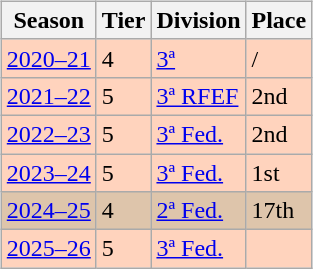<table>
<tr>
<td valign="top" width=0%><br><table class="wikitable">
<tr style="background:#f0f6fa;">
<th>Season</th>
<th>Tier</th>
<th>Division</th>
<th>Place</th>
</tr>
<tr>
<td style="background:#FFD3BD;"><a href='#'>2020–21</a></td>
<td style="background:#FFD3BD;">4</td>
<td style="background:#FFD3BD;"><a href='#'>3ª</a></td>
<td style="background:#FFD3BD;"> / </td>
</tr>
<tr>
<td style="background:#FFD3BD;"><a href='#'>2021–22</a></td>
<td style="background:#FFD3BD;">5</td>
<td style="background:#FFD3BD;"><a href='#'>3ª RFEF</a></td>
<td style="background:#FFD3BD;">2nd</td>
</tr>
<tr>
<td style="background:#FFD3BD;"><a href='#'>2022–23</a></td>
<td style="background:#FFD3BD;">5</td>
<td style="background:#FFD3BD;"><a href='#'>3ª Fed.</a></td>
<td style="background:#FFD3BD;">2nd</td>
</tr>
<tr>
<td style="background:#FFD3BD;"><a href='#'>2023–24</a></td>
<td style="background:#FFD3BD;">5</td>
<td style="background:#FFD3BD;"><a href='#'>3ª Fed.</a></td>
<td style="background:#FFD3BD;">1st</td>
</tr>
<tr>
<td style="background:#DEC5AB;"><a href='#'>2024–25</a></td>
<td style="background:#DEC5AB;">4</td>
<td style="background:#DEC5AB;"><a href='#'>2ª Fed.</a></td>
<td style="background:#DEC5AB;">17th</td>
</tr>
<tr>
<td style="background:#FFD3BD;"><a href='#'>2025–26</a></td>
<td style="background:#FFD3BD;">5</td>
<td style="background:#FFD3BD;"><a href='#'>3ª Fed.</a></td>
<td style="background:#FFD3BD;"></td>
</tr>
</table>
</td>
</tr>
</table>
